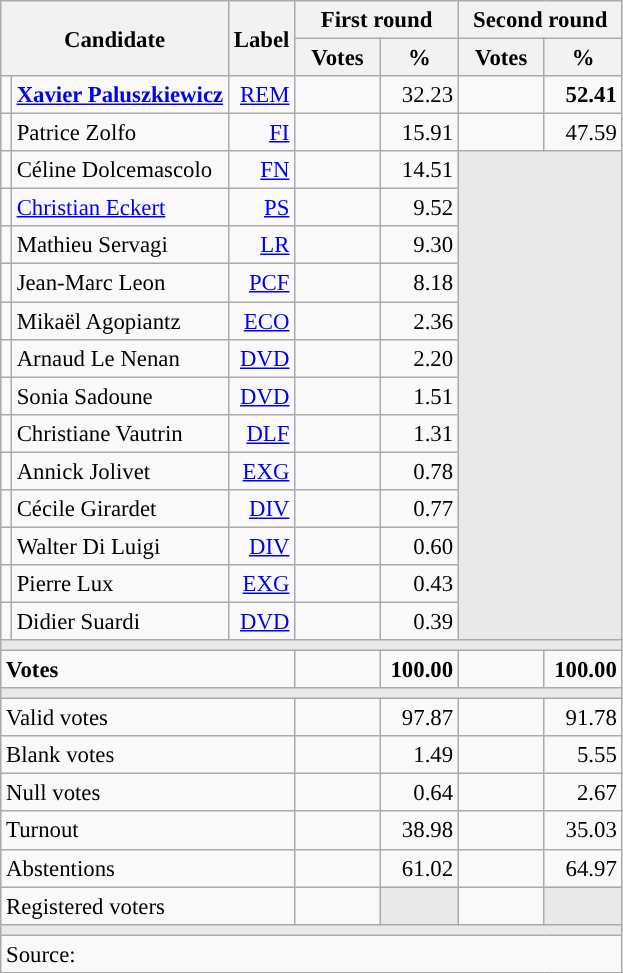<table class="wikitable" style="text-align:right;font-size:95%;">
<tr>
<th rowspan="2" colspan="2">Candidate</th>
<th rowspan="2">Label</th>
<th colspan="2">First round</th>
<th colspan="2">Second round</th>
</tr>
<tr>
<th style="width:50px;">Votes</th>
<th style="width:45px;">%</th>
<th style="width:50px;">Votes</th>
<th style="width:45px;">%</th>
</tr>
<tr>
<td style="color:inherit;background:"></td>
<td style="text-align:left;"><strong><a href='#'>Xavier Paluszkiewicz</a></strong></td>
<td><a href='#'>REM</a></td>
<td></td>
<td>32.23</td>
<td><strong></strong></td>
<td><strong>52.41</strong></td>
</tr>
<tr>
<td style="color:inherit;background:"></td>
<td style="text-align:left;">Patrice Zolfo</td>
<td><a href='#'>FI</a></td>
<td></td>
<td>15.91</td>
<td></td>
<td>47.59</td>
</tr>
<tr>
<td style="color:inherit;background:"></td>
<td style="text-align:left;">Céline Dolcemascolo</td>
<td><a href='#'>FN</a></td>
<td></td>
<td>14.51</td>
<td colspan="2" rowspan="13" style="background:#E9E9E9;"></td>
</tr>
<tr>
<td style="color:inherit;background:"></td>
<td style="text-align:left;"><a href='#'>Christian Eckert</a></td>
<td><a href='#'>PS</a></td>
<td></td>
<td>9.52</td>
</tr>
<tr>
<td style="color:inherit;background:"></td>
<td style="text-align:left;">Mathieu Servagi</td>
<td><a href='#'>LR</a></td>
<td></td>
<td>9.30</td>
</tr>
<tr>
<td style="color:inherit;background:"></td>
<td style="text-align:left;">Jean-Marc Leon</td>
<td><a href='#'>PCF</a></td>
<td></td>
<td>8.18</td>
</tr>
<tr>
<td style="color:inherit;background:"></td>
<td style="text-align:left;">Mikaël Agopiantz</td>
<td><a href='#'>ECO</a></td>
<td></td>
<td>2.36</td>
</tr>
<tr>
<td style="color:inherit;background:"></td>
<td style="text-align:left;">Arnaud Le Nenan</td>
<td><a href='#'>DVD</a></td>
<td></td>
<td>2.20</td>
</tr>
<tr>
<td style="color:inherit;background:"></td>
<td style="text-align:left;">Sonia Sadoune</td>
<td><a href='#'>DVD</a></td>
<td></td>
<td>1.51</td>
</tr>
<tr>
<td style="color:inherit;background:"></td>
<td style="text-align:left;">Christiane Vautrin</td>
<td><a href='#'>DLF</a></td>
<td></td>
<td>1.31</td>
</tr>
<tr>
<td style="color:inherit;background:"></td>
<td style="text-align:left;">Annick Jolivet</td>
<td><a href='#'>EXG</a></td>
<td></td>
<td>0.78</td>
</tr>
<tr>
<td style="color:inherit;background:"></td>
<td style="text-align:left;">Cécile Girardet</td>
<td><a href='#'>DIV</a></td>
<td></td>
<td>0.77</td>
</tr>
<tr>
<td style="color:inherit;background:"></td>
<td style="text-align:left;">Walter Di Luigi</td>
<td><a href='#'>DIV</a></td>
<td></td>
<td>0.60</td>
</tr>
<tr>
<td style="color:inherit;background:"></td>
<td style="text-align:left;">Pierre Lux</td>
<td><a href='#'>EXG</a></td>
<td></td>
<td>0.43</td>
</tr>
<tr>
<td style="color:inherit;background:"></td>
<td style="text-align:left;">Didier Suardi</td>
<td><a href='#'>DVD</a></td>
<td></td>
<td>0.39</td>
</tr>
<tr>
<td colspan="7" style="background:#E9E9E9;"></td>
</tr>
<tr style="font-weight:bold;">
<td colspan="3" style="text-align:left;">Votes</td>
<td></td>
<td>100.00</td>
<td></td>
<td>100.00</td>
</tr>
<tr>
<td colspan="7" style="background:#E9E9E9;"></td>
</tr>
<tr>
<td colspan="3" style="text-align:left;">Valid votes</td>
<td></td>
<td>97.87</td>
<td></td>
<td>91.78</td>
</tr>
<tr>
<td colspan="3" style="text-align:left;">Blank votes</td>
<td></td>
<td>1.49</td>
<td></td>
<td>5.55</td>
</tr>
<tr>
<td colspan="3" style="text-align:left;">Null votes</td>
<td></td>
<td>0.64</td>
<td></td>
<td>2.67</td>
</tr>
<tr>
<td colspan="3" style="text-align:left;">Turnout</td>
<td></td>
<td>38.98</td>
<td></td>
<td>35.03</td>
</tr>
<tr>
<td colspan="3" style="text-align:left;">Abstentions</td>
<td></td>
<td>61.02</td>
<td></td>
<td>64.97</td>
</tr>
<tr>
<td colspan="3" style="text-align:left;">Registered voters</td>
<td></td>
<td style="background:#E9E9E9;"></td>
<td></td>
<td style="background:#E9E9E9;"></td>
</tr>
<tr>
<td colspan="7" style="background:#E9E9E9;"></td>
</tr>
<tr>
<td colspan="7" style="text-align:left;">Source: </td>
</tr>
</table>
